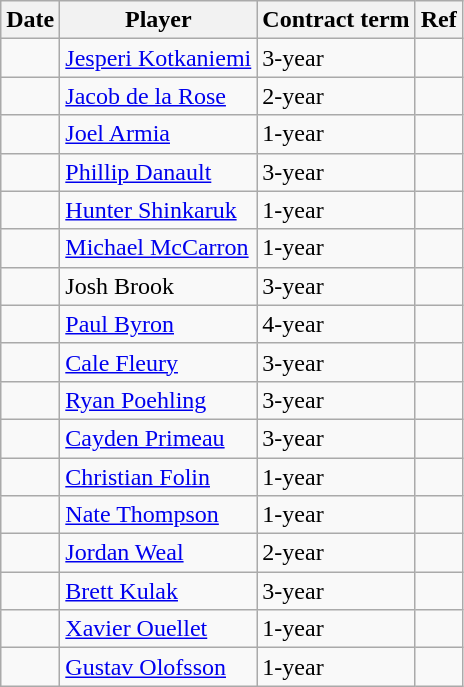<table class="wikitable">
<tr>
<th>Date</th>
<th>Player</th>
<th>Contract term</th>
<th>Ref</th>
</tr>
<tr>
<td></td>
<td><a href='#'>Jesperi Kotkaniemi</a></td>
<td>3-year</td>
<td></td>
</tr>
<tr>
<td></td>
<td><a href='#'>Jacob de la Rose</a></td>
<td>2-year</td>
<td></td>
</tr>
<tr>
<td></td>
<td><a href='#'>Joel Armia</a></td>
<td>1-year</td>
<td></td>
</tr>
<tr>
<td></td>
<td><a href='#'>Phillip Danault</a></td>
<td>3-year</td>
<td></td>
</tr>
<tr>
<td></td>
<td><a href='#'>Hunter Shinkaruk</a></td>
<td>1-year</td>
<td></td>
</tr>
<tr>
<td></td>
<td><a href='#'>Michael McCarron</a></td>
<td>1-year</td>
<td></td>
</tr>
<tr>
<td></td>
<td>Josh Brook</td>
<td>3-year</td>
<td></td>
</tr>
<tr>
<td></td>
<td><a href='#'>Paul Byron</a></td>
<td>4-year</td>
<td></td>
</tr>
<tr>
<td></td>
<td><a href='#'>Cale Fleury</a></td>
<td>3-year</td>
<td></td>
</tr>
<tr>
<td></td>
<td><a href='#'>Ryan Poehling</a></td>
<td>3-year</td>
<td></td>
</tr>
<tr>
<td></td>
<td><a href='#'>Cayden Primeau</a></td>
<td>3-year</td>
<td></td>
</tr>
<tr>
<td></td>
<td><a href='#'>Christian Folin</a></td>
<td>1-year</td>
<td></td>
</tr>
<tr>
<td></td>
<td><a href='#'>Nate Thompson</a></td>
<td>1-year</td>
<td></td>
</tr>
<tr>
<td></td>
<td><a href='#'>Jordan Weal</a></td>
<td>2-year</td>
<td></td>
</tr>
<tr>
<td></td>
<td><a href='#'>Brett Kulak</a></td>
<td>3-year</td>
<td></td>
</tr>
<tr>
<td></td>
<td><a href='#'>Xavier Ouellet</a></td>
<td>1-year</td>
<td></td>
</tr>
<tr>
<td></td>
<td><a href='#'>Gustav Olofsson</a></td>
<td>1-year</td>
<td></td>
</tr>
</table>
